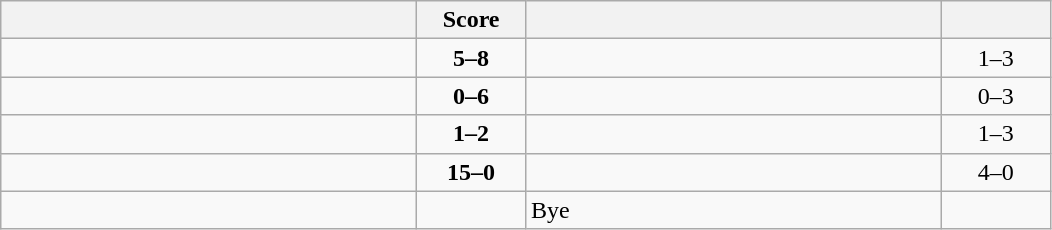<table class="wikitable" style="text-align: center; ">
<tr>
<th align="right" width="270"></th>
<th width="65">Score</th>
<th align="left" width="270"></th>
<th width="65"></th>
</tr>
<tr>
<td align="left"></td>
<td><strong>5–8</strong></td>
<td align="left"><strong></strong></td>
<td>1–3 <strong></strong></td>
</tr>
<tr>
<td align="left"></td>
<td><strong>0–6</strong></td>
<td align="left"><strong></strong></td>
<td>0–3 <strong></strong></td>
</tr>
<tr>
<td align="left"></td>
<td><strong>1–2</strong></td>
<td align="left"><strong></strong></td>
<td>1–3 <strong></strong></td>
</tr>
<tr>
<td align="left"><strong></strong></td>
<td><strong>15–0</strong></td>
<td align="left"></td>
<td>4–0 <strong></strong></td>
</tr>
<tr>
<td align="left"><strong></strong></td>
<td></td>
<td align="left">Bye</td>
<td></td>
</tr>
</table>
